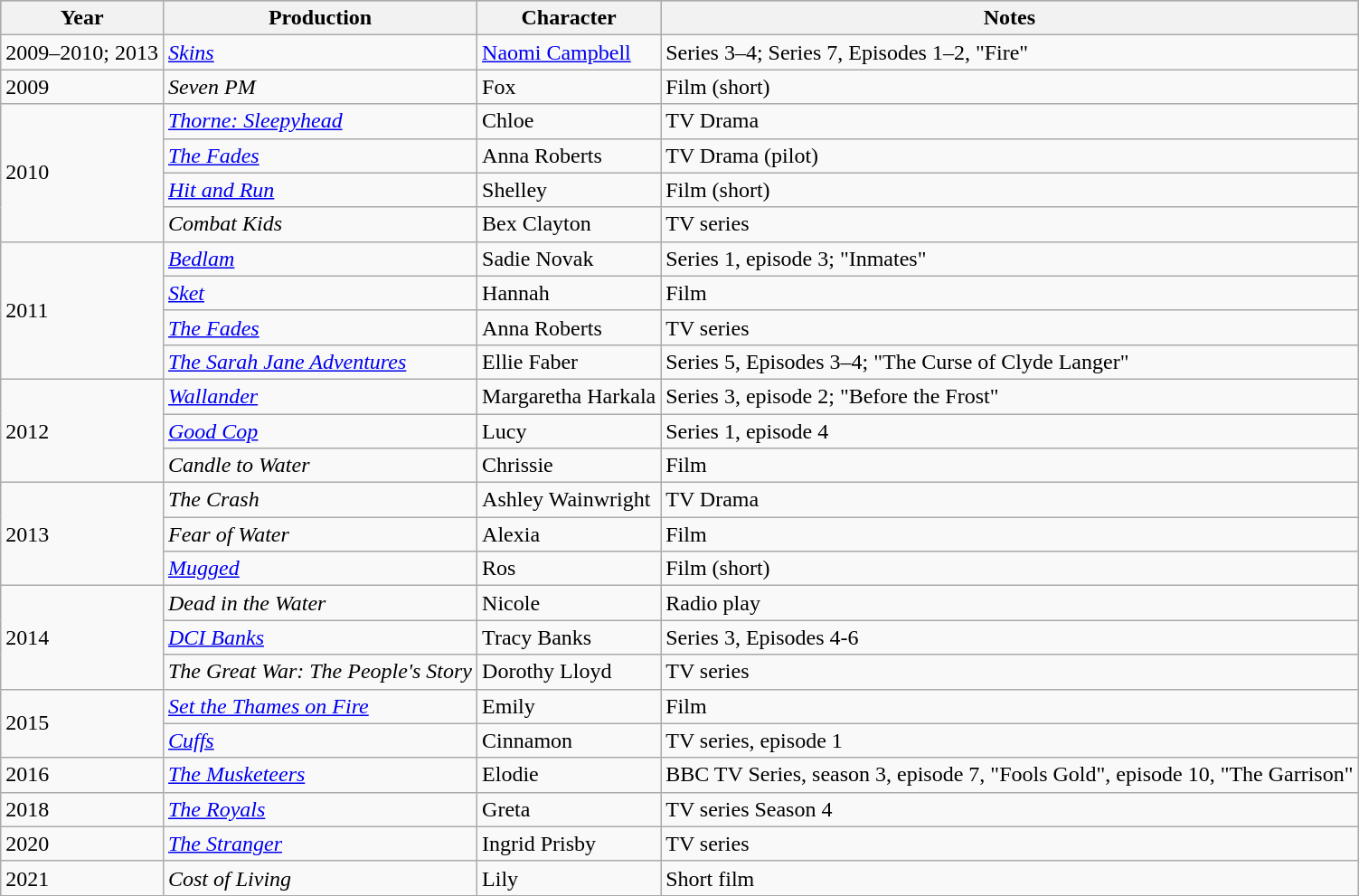<table class="wikitable">
<tr style="background:#b0c4de;">
<th>Year</th>
<th>Production</th>
<th>Character</th>
<th>Notes</th>
</tr>
<tr>
<td>2009–2010; 2013</td>
<td><em><a href='#'>Skins</a></em></td>
<td><a href='#'>Naomi Campbell</a></td>
<td>Series 3–4; Series 7, Episodes 1–2, "Fire"</td>
</tr>
<tr>
<td>2009</td>
<td><em>Seven PM</em></td>
<td>Fox</td>
<td>Film (short)</td>
</tr>
<tr>
<td rowspan=4>2010</td>
<td><em><a href='#'>Thorne: Sleepyhead</a></em></td>
<td>Chloe</td>
<td>TV Drama</td>
</tr>
<tr>
<td><em><a href='#'>The Fades</a></em></td>
<td>Anna Roberts</td>
<td>TV Drama (pilot)</td>
</tr>
<tr>
<td><em><a href='#'>Hit and Run</a></em></td>
<td>Shelley</td>
<td>Film (short)</td>
</tr>
<tr>
<td><em>Combat Kids</em></td>
<td>Bex Clayton</td>
<td>TV series</td>
</tr>
<tr>
<td rowspan=4>2011</td>
<td><em><a href='#'>Bedlam</a></em></td>
<td>Sadie Novak</td>
<td>Series 1, episode 3; "Inmates"</td>
</tr>
<tr>
<td><em><a href='#'>Sket</a></em></td>
<td>Hannah</td>
<td>Film</td>
</tr>
<tr>
<td><em><a href='#'>The Fades</a></em></td>
<td>Anna Roberts</td>
<td>TV series</td>
</tr>
<tr>
<td><em><a href='#'>The Sarah Jane Adventures</a></em></td>
<td>Ellie Faber</td>
<td>Series 5, Episodes 3–4; "The Curse of Clyde Langer"</td>
</tr>
<tr>
<td rowspan=3>2012</td>
<td><em><a href='#'>Wallander</a></em></td>
<td>Margaretha Harkala</td>
<td>Series 3, episode 2; "Before the Frost"</td>
</tr>
<tr>
<td><em><a href='#'>Good Cop</a></em></td>
<td>Lucy</td>
<td>Series 1, episode 4</td>
</tr>
<tr>
<td><em>Candle to Water</em></td>
<td>Chrissie</td>
<td>Film</td>
</tr>
<tr>
<td rowspan=3>2013</td>
<td><em>The Crash</em></td>
<td>Ashley Wainwright</td>
<td>TV Drama</td>
</tr>
<tr>
<td><em>Fear of Water</em></td>
<td>Alexia</td>
<td>Film</td>
</tr>
<tr>
<td><em><a href='#'>Mugged</a></em></td>
<td>Ros</td>
<td>Film (short)</td>
</tr>
<tr>
<td rowspan=3>2014</td>
<td><em>Dead in the Water</em></td>
<td>Nicole</td>
<td>Radio play</td>
</tr>
<tr>
<td><em><a href='#'>DCI Banks</a></em></td>
<td>Tracy Banks</td>
<td>Series 3, Episodes 4-6</td>
</tr>
<tr>
<td><em>The Great War: The People's Story</em></td>
<td>Dorothy Lloyd</td>
<td>TV series</td>
</tr>
<tr>
<td rowspan=2>2015</td>
<td><em><a href='#'>Set the Thames on Fire</a></em></td>
<td>Emily</td>
<td>Film</td>
</tr>
<tr>
<td><em><a href='#'>Cuffs</a></em></td>
<td>Cinnamon</td>
<td>TV series, episode 1</td>
</tr>
<tr>
<td>2016</td>
<td><em><a href='#'>The Musketeers</a></em></td>
<td>Elodie</td>
<td>BBC TV Series, season 3, episode 7, "Fools Gold", episode 10, "The Garrison"</td>
</tr>
<tr>
<td>2018</td>
<td><em><a href='#'>The Royals</a></em></td>
<td>Greta</td>
<td>TV series Season 4</td>
</tr>
<tr>
<td>2020</td>
<td><em><a href='#'>The Stranger</a></em></td>
<td>Ingrid Prisby</td>
<td TV series>TV series</td>
</tr>
<tr>
<td>2021</td>
<td><em>Cost of Living</em></td>
<td>Lily</td>
<td>Short film</td>
</tr>
</table>
